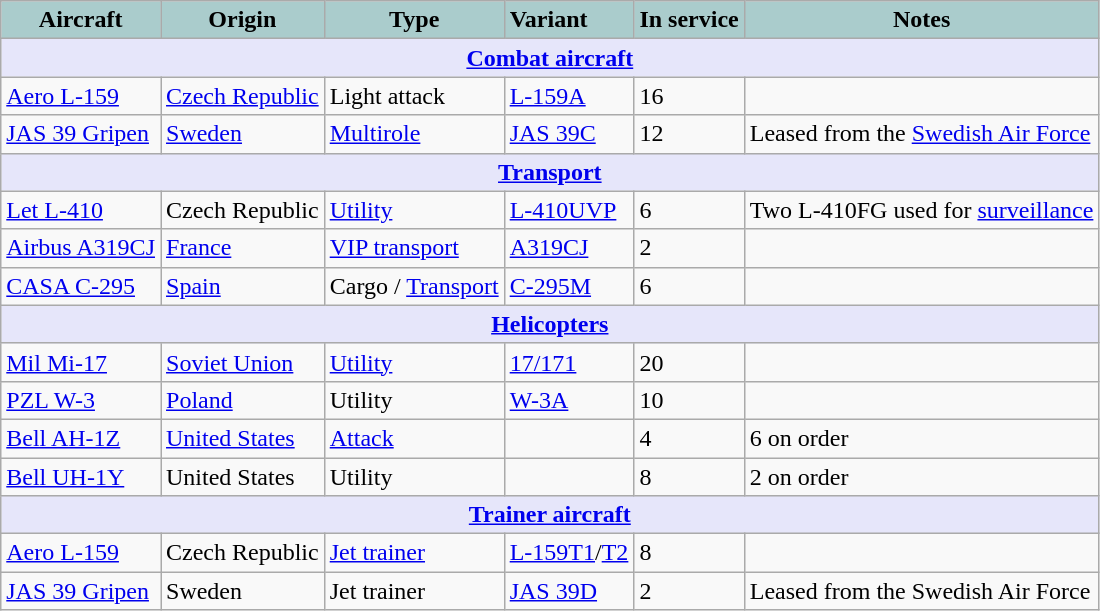<table class="wikitable">
<tr>
<th style="text-align:center; background:#acc;">Aircraft</th>
<th style="text-align: center; background:#acc;">Origin</th>
<th style="text-align:l center; background:#acc;">Type</th>
<th style="text-align:left; background:#acc;">Variant</th>
<th style="text-align:center; background:#acc;">In service</th>
<th style="text-align: center; background:#acc;">Notes</th>
</tr>
<tr>
<th colspan="6" style="align: center; background: lavender;"><a href='#'>Combat aircraft</a></th>
</tr>
<tr>
<td><a href='#'>Aero L-159</a></td>
<td><a href='#'>Czech Republic</a></td>
<td>Light attack</td>
<td><a href='#'>L-159A</a></td>
<td>16</td>
<td></td>
</tr>
<tr>
<td><a href='#'>JAS 39 Gripen</a></td>
<td><a href='#'>Sweden</a></td>
<td><a href='#'>Multirole</a></td>
<td><a href='#'>JAS 39C</a></td>
<td>12</td>
<td>Leased from the <a href='#'>Swedish Air Force</a></td>
</tr>
<tr>
<th colspan="6" style="align: center; background: lavender;"><a href='#'>Transport</a></th>
</tr>
<tr>
<td><a href='#'>Let L-410</a></td>
<td>Czech Republic</td>
<td><a href='#'>Utility</a></td>
<td><a href='#'>L-410UVP</a></td>
<td>6</td>
<td>Two L-410FG used for <a href='#'>surveillance</a></td>
</tr>
<tr>
<td><a href='#'>Airbus A319CJ</a></td>
<td><a href='#'>France</a></td>
<td><a href='#'>VIP transport</a></td>
<td><a href='#'>A319CJ</a></td>
<td>2</td>
<td></td>
</tr>
<tr>
<td><a href='#'>CASA C-295</a></td>
<td><a href='#'>Spain</a></td>
<td>Cargo / <a href='#'>Transport</a></td>
<td><a href='#'>C-295M</a></td>
<td>6</td>
<td></td>
</tr>
<tr>
<th colspan="6" style="align: center; background: lavender;"><a href='#'>Helicopters</a></th>
</tr>
<tr>
<td><a href='#'>Mil Mi-17</a></td>
<td><a href='#'>Soviet Union</a></td>
<td><a href='#'>Utility</a></td>
<td><a href='#'>17/171</a></td>
<td>20</td>
<td></td>
</tr>
<tr>
<td><a href='#'>PZL W-3</a></td>
<td><a href='#'>Poland</a></td>
<td>Utility</td>
<td><a href='#'>W-3A</a></td>
<td>10</td>
<td></td>
</tr>
<tr>
<td><a href='#'>Bell AH-1Z</a></td>
<td><a href='#'>United States</a></td>
<td><a href='#'>Attack</a></td>
<td></td>
<td>4</td>
<td>6 on order</td>
</tr>
<tr>
<td><a href='#'>Bell UH-1Y</a></td>
<td>United States</td>
<td>Utility</td>
<td></td>
<td>8</td>
<td>2 on order</td>
</tr>
<tr>
<th colspan="6" style="align: center; background: lavender;"><a href='#'>Trainer aircraft</a></th>
</tr>
<tr>
<td><a href='#'>Aero L-159</a></td>
<td>Czech Republic</td>
<td><a href='#'>Jet trainer</a></td>
<td><a href='#'>L-159T1</a>/<a href='#'>T2</a></td>
<td>8</td>
<td></td>
</tr>
<tr>
<td><a href='#'>JAS 39 Gripen</a></td>
<td>Sweden</td>
<td>Jet trainer</td>
<td><a href='#'>JAS 39D</a></td>
<td>2</td>
<td>Leased from the Swedish Air Force</td>
</tr>
</table>
